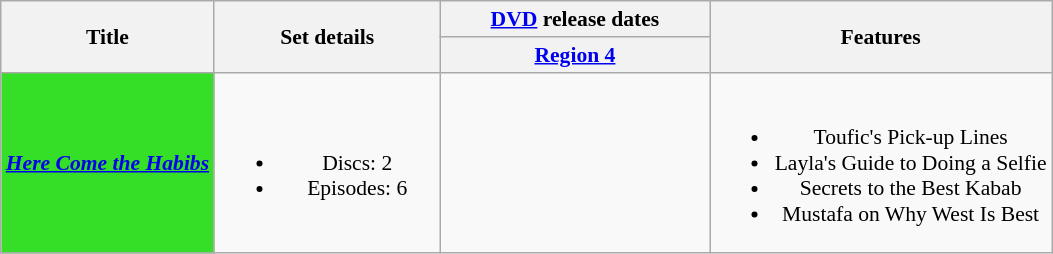<table class="wikitable plainrowheaders" style="font-size:90%; text-align: center">
<tr>
<th scope="col" rowspan="2">Title</th>
<th scope="col" rowspan="2" style="width: 10em;">Set details</th>
<th scope="col"><a href='#'>DVD</a> release dates</th>
<th scope="col" rowspan="2">Features</th>
</tr>
<tr>
<th scope="col" style="width: 12em; font-size: 100%;"><a href='#'>Region 4</a></th>
</tr>
<tr>
<th scope="row" style="text-align:center; background:#36DF27;"><em><a href='#'><span>Here Come the Habibs</span></a></em></th>
<td><br><ul><li>Discs: 2</li><li>Episodes: 6</li></ul></td>
<td></td>
<td><br><ul><li>Toufic's Pick-up Lines</li><li>Layla's Guide to Doing a Selfie</li><li>Secrets to the Best Kabab</li><li>Mustafa on Why West Is Best</li></ul></td>
</tr>
</table>
